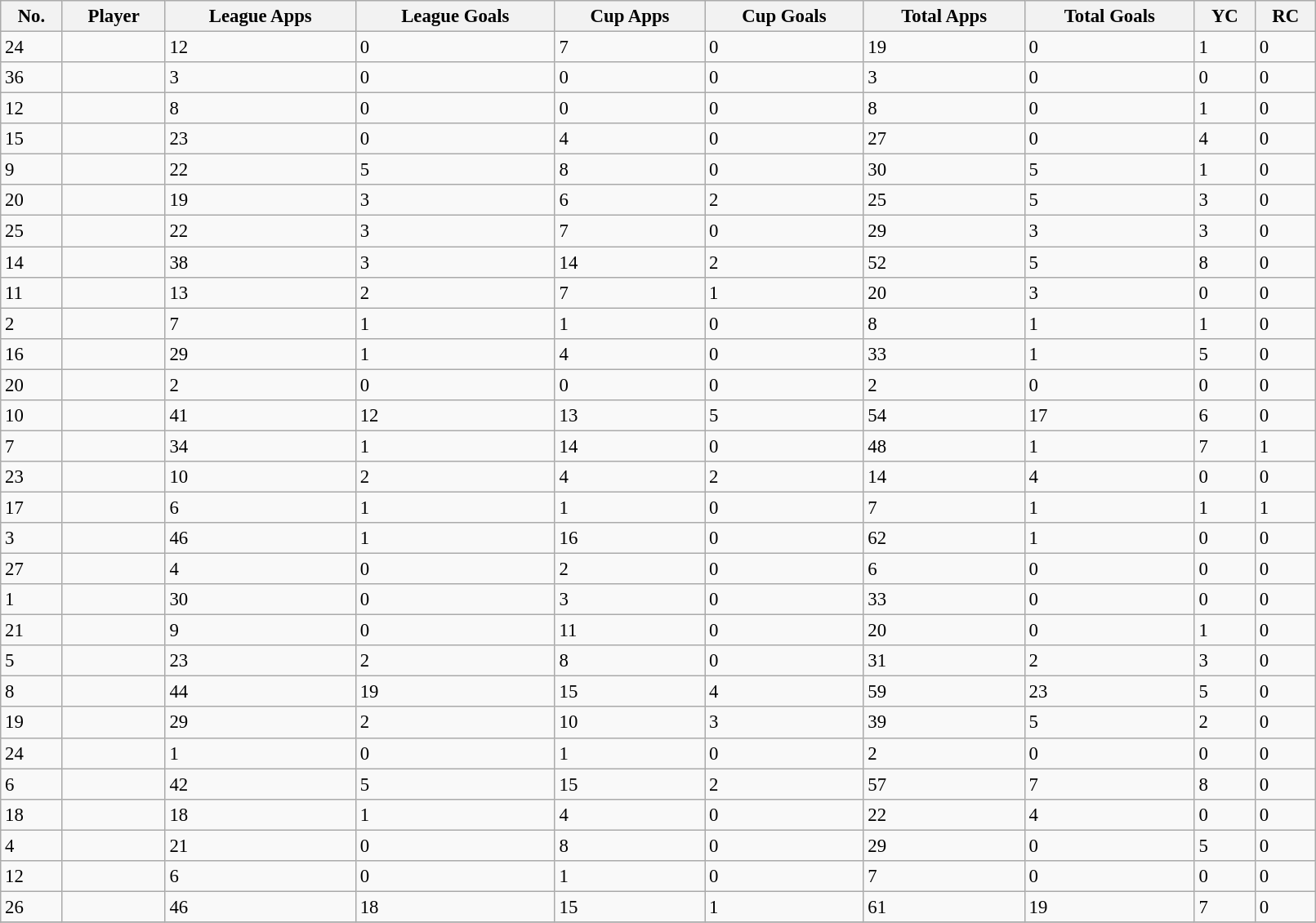<table class="wikitable sortable" style="text-align:center; font-size:95%;width:85%; text-align:left">
<tr>
<th>No.</th>
<th>Player</th>
<th>League Apps</th>
<th>League Goals</th>
<th>Cup Apps</th>
<th>Cup Goals</th>
<th>Total Apps</th>
<th>Total Goals</th>
<th>YC </th>
<th>RC </th>
</tr>
<tr --->
<td>24</td>
<td> </td>
<td>12</td>
<td>0</td>
<td>7</td>
<td>0</td>
<td>19</td>
<td>0</td>
<td>1</td>
<td>0</td>
</tr>
<tr --->
<td>36</td>
<td> </td>
<td>3</td>
<td>0</td>
<td>0</td>
<td>0</td>
<td>3</td>
<td>0</td>
<td>0</td>
<td>0</td>
</tr>
<tr --->
<td>12</td>
<td> </td>
<td>8</td>
<td>0</td>
<td>0</td>
<td>0</td>
<td>8</td>
<td>0</td>
<td>1</td>
<td>0</td>
</tr>
<tr --->
<td>15</td>
<td> </td>
<td>23</td>
<td>0</td>
<td>4</td>
<td>0</td>
<td>27</td>
<td>0</td>
<td>4</td>
<td>0</td>
</tr>
<tr --->
<td>9</td>
<td> </td>
<td>22</td>
<td>5</td>
<td>8</td>
<td>0</td>
<td>30</td>
<td>5</td>
<td>1</td>
<td>0</td>
</tr>
<tr --->
<td>20</td>
<td> </td>
<td>19</td>
<td>3</td>
<td>6</td>
<td>2</td>
<td>25</td>
<td>5</td>
<td>3</td>
<td>0</td>
</tr>
<tr --->
<td>25</td>
<td> </td>
<td>22</td>
<td>3</td>
<td>7</td>
<td>0</td>
<td>29</td>
<td>3</td>
<td>3</td>
<td>0</td>
</tr>
<tr --->
<td>14</td>
<td> </td>
<td>38</td>
<td>3</td>
<td>14</td>
<td>2</td>
<td>52</td>
<td>5</td>
<td>8</td>
<td>0</td>
</tr>
<tr --->
<td>11</td>
<td> </td>
<td>13</td>
<td>2</td>
<td>7</td>
<td>1</td>
<td>20</td>
<td>3</td>
<td>0</td>
<td>0</td>
</tr>
<tr --->
<td>2</td>
<td> </td>
<td>7</td>
<td>1</td>
<td>1</td>
<td>0</td>
<td>8</td>
<td>1</td>
<td>1</td>
<td>0</td>
</tr>
<tr --->
<td>16</td>
<td> </td>
<td>29</td>
<td>1</td>
<td>4</td>
<td>0</td>
<td>33</td>
<td>1</td>
<td>5</td>
<td>0</td>
</tr>
<tr --->
<td>20</td>
<td> </td>
<td>2</td>
<td>0</td>
<td>0</td>
<td>0</td>
<td>2</td>
<td>0</td>
<td>0</td>
<td>0</td>
</tr>
<tr --->
<td>10</td>
<td> </td>
<td>41</td>
<td>12</td>
<td>13</td>
<td>5</td>
<td>54</td>
<td>17</td>
<td>6</td>
<td>0</td>
</tr>
<tr --->
<td>7</td>
<td> </td>
<td>34</td>
<td>1</td>
<td>14</td>
<td>0</td>
<td>48</td>
<td>1</td>
<td>7</td>
<td>1</td>
</tr>
<tr --->
<td>23</td>
<td> </td>
<td>10</td>
<td>2</td>
<td>4</td>
<td>2</td>
<td>14</td>
<td>4</td>
<td>0</td>
<td>0</td>
</tr>
<tr --->
<td>17</td>
<td> </td>
<td>6</td>
<td>1</td>
<td>1</td>
<td>0</td>
<td>7</td>
<td>1</td>
<td>1</td>
<td>1</td>
</tr>
<tr --->
<td>3</td>
<td> </td>
<td>46</td>
<td>1</td>
<td>16</td>
<td>0</td>
<td>62</td>
<td>1</td>
<td>0</td>
<td>0</td>
</tr>
<tr --->
<td>27</td>
<td> </td>
<td>4</td>
<td>0</td>
<td>2</td>
<td>0</td>
<td>6</td>
<td>0</td>
<td>0</td>
<td>0</td>
</tr>
<tr --->
<td>1</td>
<td> </td>
<td>30</td>
<td>0</td>
<td>3</td>
<td>0</td>
<td>33</td>
<td>0</td>
<td>0</td>
<td>0</td>
</tr>
<tr --->
<td>21</td>
<td> </td>
<td>9</td>
<td>0</td>
<td>11</td>
<td>0</td>
<td>20</td>
<td>0</td>
<td>1</td>
<td>0</td>
</tr>
<tr --->
<td>5</td>
<td> </td>
<td>23</td>
<td>2</td>
<td>8</td>
<td>0</td>
<td>31</td>
<td>2</td>
<td>3</td>
<td>0</td>
</tr>
<tr --->
<td>8</td>
<td> </td>
<td>44</td>
<td>19</td>
<td>15</td>
<td>4</td>
<td>59</td>
<td>23</td>
<td>5</td>
<td>0</td>
</tr>
<tr --->
<td>19</td>
<td> </td>
<td>29</td>
<td>2</td>
<td>10</td>
<td>3</td>
<td>39</td>
<td>5</td>
<td>2</td>
<td>0</td>
</tr>
<tr --->
<td>24</td>
<td> </td>
<td>1</td>
<td>0</td>
<td>1</td>
<td>0</td>
<td>2</td>
<td>0</td>
<td>0</td>
<td>0</td>
</tr>
<tr --->
<td>6</td>
<td> </td>
<td>42</td>
<td>5</td>
<td>15</td>
<td>2</td>
<td>57</td>
<td>7</td>
<td>8</td>
<td>0</td>
</tr>
<tr --->
<td>18</td>
<td> </td>
<td>18</td>
<td>1</td>
<td>4</td>
<td>0</td>
<td>22</td>
<td>4</td>
<td>0</td>
<td>0</td>
</tr>
<tr --->
<td>4</td>
<td> </td>
<td>21</td>
<td>0</td>
<td>8</td>
<td>0</td>
<td>29</td>
<td>0</td>
<td>5</td>
<td>0</td>
</tr>
<tr --->
<td>12</td>
<td> </td>
<td>6</td>
<td>0</td>
<td>1</td>
<td>0</td>
<td>7</td>
<td>0</td>
<td>0</td>
<td>0</td>
</tr>
<tr --->
<td>26</td>
<td> </td>
<td>46</td>
<td>18</td>
<td>15</td>
<td>1</td>
<td>61</td>
<td>19</td>
<td>7</td>
<td>0</td>
</tr>
<tr --->
</tr>
</table>
